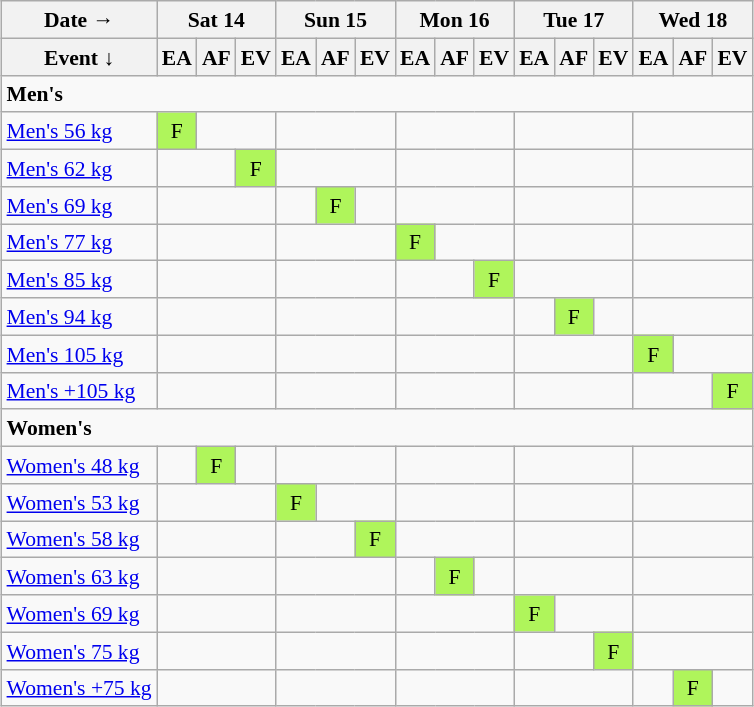<table class="wikitable" style="margin:0.5em auto; font-size:90%; line-height:1.25em; text-align:center;">
<tr>
<th>Date →</th>
<th colspan="3">Sat 14</th>
<th colspan="3">Sun 15</th>
<th colspan="3">Mon 16</th>
<th colspan="3">Tue 17</th>
<th colspan="3">Wed 18</th>
</tr>
<tr>
<th>Event   ↓</th>
<th>EA</th>
<th>AF</th>
<th>EV</th>
<th>EA</th>
<th>AF</th>
<th>EV</th>
<th>EA</th>
<th>AF</th>
<th>EV</th>
<th>EA</th>
<th>AF</th>
<th>EV</th>
<th>EA</th>
<th>AF</th>
<th>EV</th>
</tr>
<tr>
<td colspan="25" style="text-align:left;"><strong>Men's</strong></td>
</tr>
<tr>
<td style="text-align:left;"><a href='#'>Men's 56 kg</a></td>
<td style="background-color:#AFF55B;">F</td>
<td colspan=2></td>
<td colspan=3></td>
<td colspan=3></td>
<td colspan=3></td>
<td colspan=3></td>
</tr>
<tr>
<td style="text-align:left;"><a href='#'>Men's 62 kg</a></td>
<td colspan=2></td>
<td style="background-color:#AFF55B;">F</td>
<td colspan=3></td>
<td colspan=3></td>
<td colspan=3></td>
<td colspan=3></td>
</tr>
<tr>
<td style="text-align:left;"><a href='#'>Men's 69 kg</a></td>
<td colspan=3></td>
<td></td>
<td style="background-color:#AFF55B;">F</td>
<td></td>
<td colspan=3></td>
<td colspan=3></td>
<td colspan=3></td>
</tr>
<tr>
<td style="text-align:left;"><a href='#'>Men's 77 kg</a></td>
<td colspan=3></td>
<td colspan=3></td>
<td style="background-color:#AFF55B;">F</td>
<td colspan=2></td>
<td colspan=3></td>
<td colspan=3></td>
</tr>
<tr>
<td style="text-align:left;"><a href='#'>Men's 85 kg</a></td>
<td colspan=3></td>
<td colspan=3></td>
<td colspan=2></td>
<td style="background-color:#AFF55B;">F</td>
<td colspan=3></td>
<td colspan=3></td>
</tr>
<tr>
<td style="text-align:left;"><a href='#'>Men's 94 kg</a></td>
<td colspan=3></td>
<td colspan=3></td>
<td colspan=3></td>
<td></td>
<td style="background-color:#AFF55B;">F</td>
<td></td>
<td colspan=3></td>
</tr>
<tr>
<td style="text-align:left;"><a href='#'>Men's 105 kg</a></td>
<td colspan=3></td>
<td colspan=3></td>
<td colspan=3></td>
<td colspan=3></td>
<td style="background-color:#AFF55B;">F</td>
<td colspan=2></td>
</tr>
<tr>
<td style="text-align:left;"><a href='#'>Men's +105 kg</a></td>
<td colspan=3></td>
<td colspan=3></td>
<td colspan=3></td>
<td colspan=3></td>
<td colspan=2></td>
<td style="background-color:#AFF55B;">F</td>
</tr>
<tr>
<td colspan="25" style="text-align:left;"><strong>Women's</strong></td>
</tr>
<tr>
<td style="text-align:left;"><a href='#'>Women's 48 kg</a></td>
<td></td>
<td style="background-color:#AFF55B;">F</td>
<td></td>
<td colspan=3></td>
<td colspan=3></td>
<td colspan=3></td>
<td colspan=3></td>
</tr>
<tr>
<td style="text-align:left;"><a href='#'>Women's 53 kg</a></td>
<td colspan=3></td>
<td style="background-color:#AFF55B;">F</td>
<td colspan=2></td>
<td colspan=3></td>
<td colspan=3></td>
<td colspan=3></td>
</tr>
<tr>
<td style="text-align:left;"><a href='#'>Women's 58 kg</a></td>
<td colspan=3></td>
<td colspan=2></td>
<td style="background-color:#AFF55B;">F</td>
<td colspan=3></td>
<td colspan=3></td>
<td colspan=3></td>
</tr>
<tr>
<td style="text-align:left;"><a href='#'>Women's 63 kg</a></td>
<td colspan=3></td>
<td colspan=3></td>
<td></td>
<td style="background-color:#AFF55B;">F</td>
<td></td>
<td colspan=3></td>
<td colspan=3></td>
</tr>
<tr>
<td style="text-align:left;"><a href='#'>Women's 69 kg</a></td>
<td colspan=3></td>
<td colspan=3></td>
<td colspan=3></td>
<td style="background-color:#AFF55B;">F</td>
<td colspan=2></td>
<td colspan=3></td>
</tr>
<tr>
<td style="text-align:left;"><a href='#'>Women's 75 kg</a></td>
<td colspan=3></td>
<td colspan=3></td>
<td colspan=3></td>
<td colspan=2></td>
<td style="background-color:#AFF55B;">F</td>
<td colspan=3></td>
</tr>
<tr>
<td style="text-align:left;"><a href='#'>Women's +75 kg</a></td>
<td colspan=3></td>
<td colspan=3></td>
<td colspan=3></td>
<td colspan=3></td>
<td></td>
<td style="background-color:#AFF55B;">F</td>
<td></td>
</tr>
</table>
